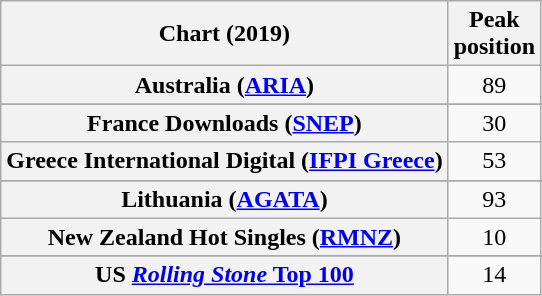<table class="wikitable sortable plainrowheaders" style="text-align:center">
<tr>
<th scope="col">Chart (2019)</th>
<th scope="col">Peak<br>position</th>
</tr>
<tr>
<th scope="row">Australia (<a href='#'>ARIA</a>)</th>
<td>89</td>
</tr>
<tr>
</tr>
<tr>
<th scope="row">France Downloads (<a href='#'>SNEP</a>)</th>
<td>30</td>
</tr>
<tr>
<th scope="row">Greece International Digital (<a href='#'>IFPI Greece</a>)</th>
<td>53</td>
</tr>
<tr>
</tr>
<tr>
</tr>
<tr>
<th scope="row">Lithuania (<a href='#'>AGATA</a>)</th>
<td>93</td>
</tr>
<tr>
<th scope="row">New Zealand Hot Singles (<a href='#'>RMNZ</a>)</th>
<td>10</td>
</tr>
<tr>
</tr>
<tr>
</tr>
<tr>
</tr>
<tr>
</tr>
<tr>
</tr>
<tr>
<th scope="row">US <a href='#'><em>Rolling Stone</em> Top 100</a></th>
<td>14</td>
</tr>
</table>
